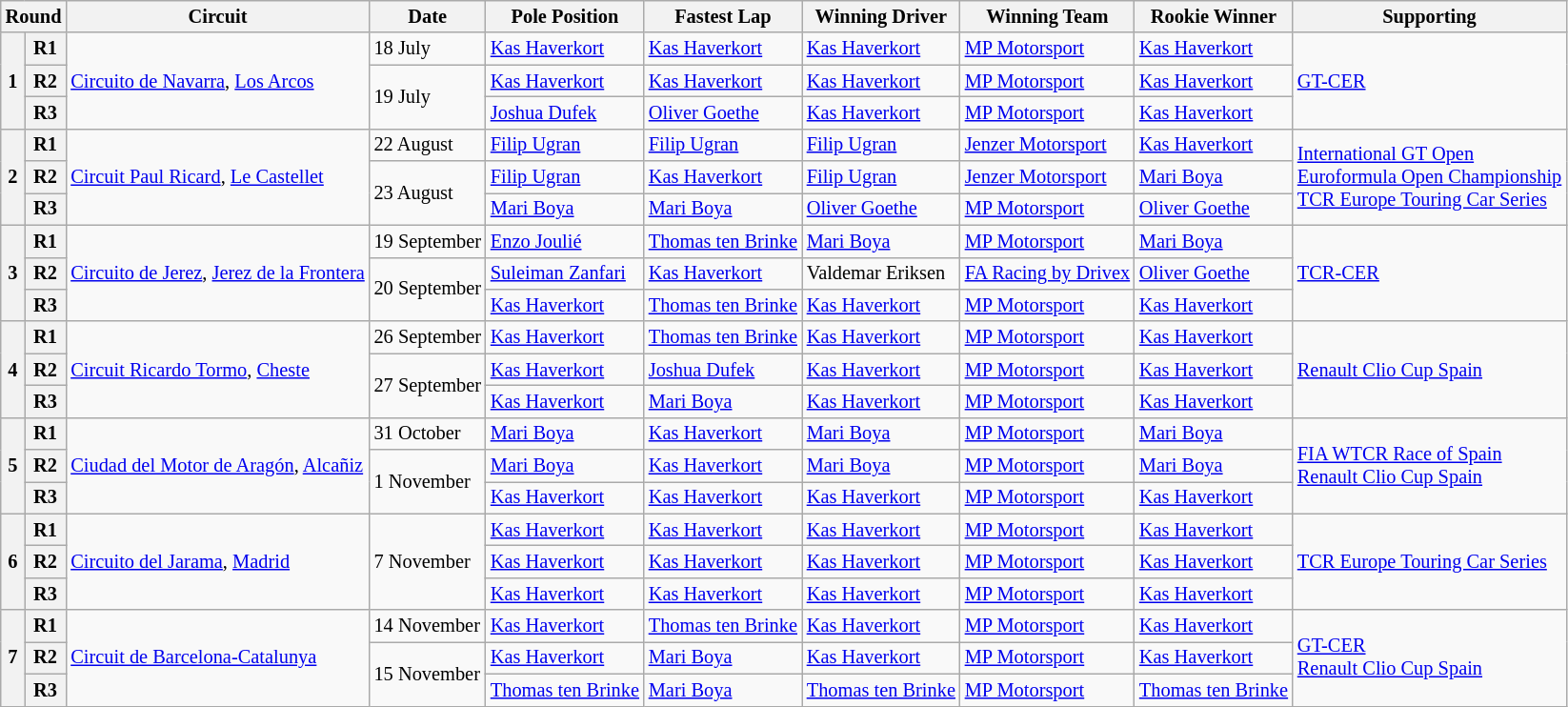<table class="wikitable" style="font-size: 85%">
<tr>
<th colspan=2>Round</th>
<th>Circuit</th>
<th>Date</th>
<th>Pole Position</th>
<th>Fastest Lap</th>
<th>Winning Driver</th>
<th>Winning Team</th>
<th>Rookie Winner</th>
<th>Supporting</th>
</tr>
<tr>
<th rowspan=3>1</th>
<th>R1</th>
<td rowspan=3> <a href='#'>Circuito de Navarra</a>, <a href='#'>Los Arcos</a></td>
<td>18 July</td>
<td nowrap> <a href='#'>Kas Haverkort</a></td>
<td nowrap> <a href='#'>Kas Haverkort</a></td>
<td nowrap> <a href='#'>Kas Haverkort</a></td>
<td nowrap> <a href='#'>MP Motorsport</a></td>
<td nowrap> <a href='#'>Kas Haverkort</a></td>
<td rowspan=3><a href='#'>GT-CER</a></td>
</tr>
<tr>
<th>R2</th>
<td rowspan=2>19 July</td>
<td> <a href='#'>Kas Haverkort</a></td>
<td> <a href='#'>Kas Haverkort</a></td>
<td> <a href='#'>Kas Haverkort</a></td>
<td> <a href='#'>MP Motorsport</a></td>
<td> <a href='#'>Kas Haverkort</a></td>
</tr>
<tr>
<th>R3</th>
<td> <a href='#'>Joshua Dufek</a></td>
<td> <a href='#'>Oliver Goethe</a></td>
<td> <a href='#'>Kas Haverkort</a></td>
<td> <a href='#'>MP Motorsport</a></td>
<td> <a href='#'>Kas Haverkort</a></td>
</tr>
<tr>
<th rowspan=3>2</th>
<th>R1</th>
<td rowspan=3> <a href='#'>Circuit Paul Ricard</a>, <a href='#'>Le Castellet</a></td>
<td>22 August</td>
<td> <a href='#'>Filip Ugran</a></td>
<td> <a href='#'>Filip Ugran</a></td>
<td> <a href='#'>Filip Ugran</a></td>
<td> <a href='#'>Jenzer Motorsport</a></td>
<td> <a href='#'>Kas Haverkort</a></td>
<td rowspan=3 nowrap><a href='#'>International GT Open</a> <br><a href='#'>Euroformula Open Championship</a> <br> <a href='#'>TCR Europe Touring Car Series</a></td>
</tr>
<tr>
<th>R2</th>
<td rowspan=2>23 August</td>
<td> <a href='#'>Filip Ugran</a></td>
<td> <a href='#'>Kas Haverkort</a></td>
<td> <a href='#'>Filip Ugran</a></td>
<td> <a href='#'>Jenzer Motorsport</a></td>
<td> <a href='#'>Mari Boya</a></td>
</tr>
<tr>
<th>R3</th>
<td> <a href='#'>Mari Boya</a></td>
<td> <a href='#'>Mari Boya</a></td>
<td> <a href='#'>Oliver Goethe</a></td>
<td> <a href='#'>MP Motorsport</a></td>
<td> <a href='#'>Oliver Goethe</a></td>
</tr>
<tr>
<th rowspan=3>3</th>
<th>R1</th>
<td rowspan=3 nowrap> <a href='#'>Circuito de Jerez</a>, <a href='#'>Jerez de la Frontera</a></td>
<td nowrap>19 September</td>
<td> <a href='#'>Enzo Joulié</a></td>
<td nowrap> <a href='#'>Thomas ten Brinke</a></td>
<td> <a href='#'>Mari Boya</a></td>
<td> <a href='#'>MP Motorsport</a></td>
<td> <a href='#'>Mari Boya</a></td>
<td rowspan=3><a href='#'>TCR-CER</a></td>
</tr>
<tr>
<th>R2</th>
<td rowspan=2 nowrap>20 September</td>
<td> <a href='#'>Suleiman Zanfari</a></td>
<td> <a href='#'>Kas Haverkort</a></td>
<td> Valdemar Eriksen</td>
<td nowrap> <a href='#'>FA Racing by Drivex</a></td>
<td> <a href='#'>Oliver Goethe</a></td>
</tr>
<tr>
<th>R3</th>
<td> <a href='#'>Kas Haverkort</a></td>
<td> <a href='#'>Thomas ten Brinke</a></td>
<td> <a href='#'>Kas Haverkort</a></td>
<td> <a href='#'>MP Motorsport</a></td>
<td> <a href='#'>Kas Haverkort</a></td>
</tr>
<tr>
<th rowspan=3>4</th>
<th>R1</th>
<td rowspan=3> <a href='#'>Circuit Ricardo Tormo</a>, <a href='#'>Cheste</a></td>
<td>26 September</td>
<td> <a href='#'>Kas Haverkort</a></td>
<td> <a href='#'>Thomas ten Brinke</a></td>
<td> <a href='#'>Kas Haverkort</a></td>
<td> <a href='#'>MP Motorsport</a></td>
<td> <a href='#'>Kas Haverkort</a></td>
<td rowspan=3><a href='#'>Renault Clio Cup Spain</a></td>
</tr>
<tr>
<th>R2</th>
<td rowspan=2>27 September</td>
<td> <a href='#'>Kas Haverkort</a></td>
<td> <a href='#'>Joshua Dufek</a></td>
<td> <a href='#'>Kas Haverkort</a></td>
<td> <a href='#'>MP Motorsport</a></td>
<td> <a href='#'>Kas Haverkort</a></td>
</tr>
<tr>
<th>R3</th>
<td> <a href='#'>Kas Haverkort</a></td>
<td> <a href='#'>Mari Boya</a></td>
<td> <a href='#'>Kas Haverkort</a></td>
<td> <a href='#'>MP Motorsport</a></td>
<td> <a href='#'>Kas Haverkort</a></td>
</tr>
<tr>
<th rowspan=3>5</th>
<th>R1</th>
<td rowspan=3> <a href='#'>Ciudad del Motor de Aragón</a>, <a href='#'>Alcañiz</a></td>
<td>31 October</td>
<td> <a href='#'>Mari Boya</a></td>
<td> <a href='#'>Kas Haverkort</a></td>
<td> <a href='#'>Mari Boya</a></td>
<td> <a href='#'>MP Motorsport</a></td>
<td> <a href='#'>Mari Boya</a></td>
<td rowspan=3><a href='#'>FIA WTCR Race of Spain</a> <br> <a href='#'>Renault Clio Cup Spain</a></td>
</tr>
<tr>
<th>R2</th>
<td rowspan=2>1 November</td>
<td> <a href='#'>Mari Boya</a></td>
<td> <a href='#'>Kas Haverkort</a></td>
<td> <a href='#'>Mari Boya</a></td>
<td> <a href='#'>MP Motorsport</a></td>
<td> <a href='#'>Mari Boya</a></td>
</tr>
<tr>
<th>R3</th>
<td> <a href='#'>Kas Haverkort</a></td>
<td> <a href='#'>Kas Haverkort</a></td>
<td> <a href='#'>Kas Haverkort</a></td>
<td> <a href='#'>MP Motorsport</a></td>
<td> <a href='#'>Kas Haverkort</a></td>
</tr>
<tr>
<th rowspan=3>6</th>
<th>R1</th>
<td rowspan=3> <a href='#'>Circuito del Jarama</a>, <a href='#'>Madrid</a></td>
<td rowspan=3>7 November</td>
<td> <a href='#'>Kas Haverkort</a></td>
<td> <a href='#'>Kas Haverkort</a></td>
<td> <a href='#'>Kas Haverkort</a></td>
<td> <a href='#'>MP Motorsport</a></td>
<td> <a href='#'>Kas Haverkort</a></td>
<td rowspan=3><a href='#'>TCR Europe Touring Car Series</a></td>
</tr>
<tr>
<th>R2</th>
<td> <a href='#'>Kas Haverkort</a></td>
<td> <a href='#'>Kas Haverkort</a></td>
<td> <a href='#'>Kas Haverkort</a></td>
<td> <a href='#'>MP Motorsport</a></td>
<td> <a href='#'>Kas Haverkort</a></td>
</tr>
<tr>
<th>R3</th>
<td> <a href='#'>Kas Haverkort</a></td>
<td> <a href='#'>Kas Haverkort</a></td>
<td> <a href='#'>Kas Haverkort</a></td>
<td> <a href='#'>MP Motorsport</a></td>
<td> <a href='#'>Kas Haverkort</a></td>
</tr>
<tr>
<th rowspan=3>7</th>
<th>R1</th>
<td rowspan=3> <a href='#'>Circuit de Barcelona-Catalunya</a></td>
<td>14 November</td>
<td> <a href='#'>Kas Haverkort</a></td>
<td> <a href='#'>Thomas ten Brinke</a></td>
<td> <a href='#'>Kas Haverkort</a></td>
<td> <a href='#'>MP Motorsport</a></td>
<td> <a href='#'>Kas Haverkort</a></td>
<td rowspan=3><a href='#'>GT-CER</a> <br> <a href='#'>Renault Clio Cup Spain</a></td>
</tr>
<tr>
<th>R2</th>
<td rowspan=2>15 November</td>
<td> <a href='#'>Kas Haverkort</a></td>
<td> <a href='#'>Mari Boya</a></td>
<td> <a href='#'>Kas Haverkort</a></td>
<td> <a href='#'>MP Motorsport</a></td>
<td> <a href='#'>Kas Haverkort</a></td>
</tr>
<tr>
<th>R3</th>
<td nowrap> <a href='#'>Thomas ten Brinke</a></td>
<td> <a href='#'>Mari Boya</a></td>
<td nowrap> <a href='#'>Thomas ten Brinke</a></td>
<td> <a href='#'>MP Motorsport</a></td>
<td nowrap> <a href='#'>Thomas ten Brinke</a></td>
</tr>
</table>
